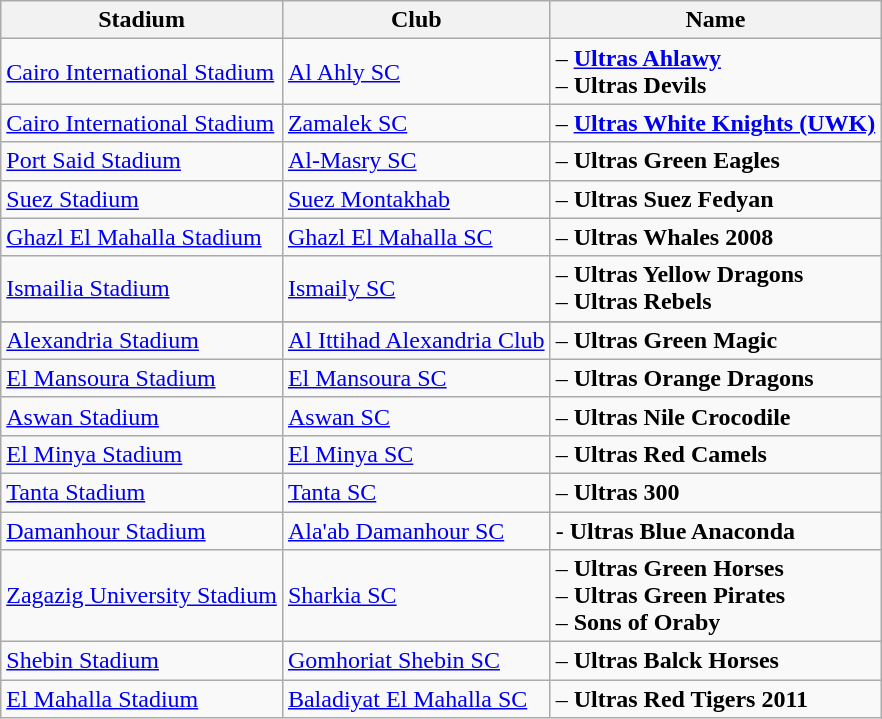<table class="wikitable">
<tr>
<th>Stadium</th>
<th>Club</th>
<th>Name</th>
</tr>
<tr>
<td style="text-align:left;"><a href='#'>Cairo International Stadium</a></td>
<td><a href='#'>Al Ahly SC</a></td>
<td>– <strong><a href='#'>Ultras Ahlawy</a></strong><br>– <strong>Ultras Devils</strong></td>
</tr>
<tr>
<td style="text-align:left;"><a href='#'>Cairo International Stadium</a></td>
<td><a href='#'>Zamalek SC</a></td>
<td>– <strong><a href='#'>Ultras White Knights (UWK)</a></strong></td>
</tr>
<tr>
<td style="text-align:left;"><a href='#'>Port Said Stadium</a></td>
<td><a href='#'>Al-Masry SC</a></td>
<td>–<strong> Ultras Green Eagles</strong></td>
</tr>
<tr>
<td style="text-align:left;"><a href='#'>Suez Stadium</a></td>
<td><a href='#'>Suez Montakhab</a></td>
<td>–<strong> Ultras Suez Fedyan</strong></td>
</tr>
<tr>
<td style="text-align:left;"><a href='#'>Ghazl El Mahalla Stadium</a></td>
<td><a href='#'>Ghazl El Mahalla SC</a></td>
<td>– <strong>Ultras Whales 2008</strong></td>
</tr>
<tr>
<td style="text-align:left;"><a href='#'>Ismailia Stadium</a></td>
<td><a href='#'>Ismaily SC</a></td>
<td>– <strong>Ultras Yellow Dragons</strong><br>– <strong>Ultras Rebels</strong></td>
</tr>
<tr>
</tr>
<tr>
<td style="text-align:left;"><a href='#'>Alexandria Stadium</a></td>
<td><a href='#'>Al Ittihad Alexandria Club</a></td>
<td>– <strong>Ultras Green Magic</strong></td>
</tr>
<tr>
<td style="text-align:left;"><a href='#'>El Mansoura Stadium</a></td>
<td><a href='#'>El Mansoura SC</a></td>
<td>– <strong>Ultras Orange Dragons</strong></td>
</tr>
<tr>
<td style="text-align:left;"><a href='#'>Aswan Stadium</a></td>
<td><a href='#'>Aswan SC</a></td>
<td>– <strong>Ultras Nile Crocodile</strong></td>
</tr>
<tr>
<td style="text-align:left;"><a href='#'>El Minya Stadium</a></td>
<td><a href='#'>El Minya SC</a></td>
<td>– <strong>Ultras Red Camels</strong></td>
</tr>
<tr>
<td style="text-align:left;"><a href='#'>Tanta Stadium</a></td>
<td><a href='#'>Tanta SC</a></td>
<td>– <strong>Ultras 300</strong></td>
</tr>
<tr>
<td style="text-align:left;"><a href='#'>Damanhour Stadium</a></td>
<td><a href='#'>Ala'ab Damanhour SC</a></td>
<td>- <strong>Ultras Blue Anaconda</strong></td>
</tr>
<tr>
<td style="text-align:left;"><a href='#'>Zagazig University Stadium</a></td>
<td><a href='#'>Sharkia SC</a></td>
<td>– <strong>Ultras Green Horses</strong><br>– <strong>Ultras Green Pirates</strong><br>– <strong>Sons of Oraby</strong></td>
</tr>
<tr>
<td style="text-align:left;"><a href='#'>Shebin Stadium</a></td>
<td><a href='#'>Gomhoriat Shebin SC</a></td>
<td>– <strong>Ultras Balck Horses</strong></td>
</tr>
<tr>
<td style="text-align:left;"><a href='#'>El Mahalla Stadium</a></td>
<td><a href='#'>Baladiyat El Mahalla SC</a></td>
<td>– <strong>Ultras Red Tigers 2011</strong></td>
</tr>
</table>
